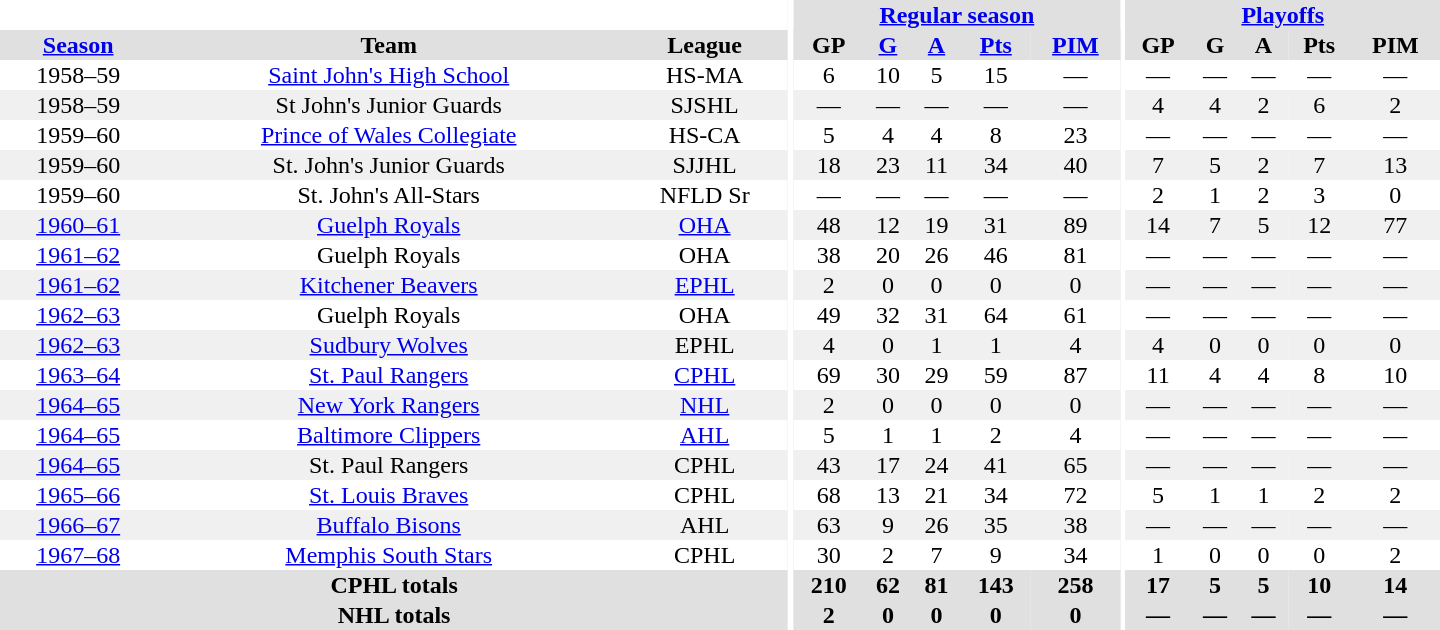<table border="0" cellpadding="1" cellspacing="0" style="text-align:center; width:60em">
<tr bgcolor="#e0e0e0">
<th colspan="3" bgcolor="#ffffff"></th>
<th rowspan="100" bgcolor="#ffffff"></th>
<th colspan="5"><a href='#'>Regular season</a></th>
<th rowspan="100" bgcolor="#ffffff"></th>
<th colspan="5"><a href='#'>Playoffs</a></th>
</tr>
<tr bgcolor="#e0e0e0">
<th><a href='#'>Season</a></th>
<th>Team</th>
<th>League</th>
<th>GP</th>
<th><a href='#'>G</a></th>
<th><a href='#'>A</a></th>
<th><a href='#'>Pts</a></th>
<th><a href='#'>PIM</a></th>
<th>GP</th>
<th>G</th>
<th>A</th>
<th>Pts</th>
<th>PIM</th>
</tr>
<tr>
<td>1958–59</td>
<td><a href='#'>Saint John's High School</a></td>
<td>HS-MA</td>
<td>6</td>
<td>10</td>
<td>5</td>
<td>15</td>
<td>—</td>
<td>—</td>
<td>—</td>
<td>—</td>
<td>—</td>
<td>—</td>
</tr>
<tr bgcolor="#f0f0f0">
<td>1958–59</td>
<td>St John's Junior Guards</td>
<td>SJSHL</td>
<td>—</td>
<td>—</td>
<td>—</td>
<td>—</td>
<td>—</td>
<td>4</td>
<td>4</td>
<td>2</td>
<td>6</td>
<td>2</td>
</tr>
<tr>
<td>1959–60</td>
<td><a href='#'>Prince of Wales Collegiate</a></td>
<td>HS-CA</td>
<td>5</td>
<td>4</td>
<td>4</td>
<td>8</td>
<td>23</td>
<td>—</td>
<td>—</td>
<td>—</td>
<td>—</td>
<td>—</td>
</tr>
<tr bgcolor="#f0f0f0">
<td>1959–60</td>
<td>St. John's Junior Guards</td>
<td>SJJHL</td>
<td>18</td>
<td>23</td>
<td>11</td>
<td>34</td>
<td>40</td>
<td>7</td>
<td>5</td>
<td>2</td>
<td>7</td>
<td>13</td>
</tr>
<tr>
<td>1959–60</td>
<td>St. John's All-Stars</td>
<td>NFLD Sr</td>
<td>—</td>
<td>—</td>
<td>—</td>
<td>—</td>
<td>—</td>
<td>2</td>
<td>1</td>
<td>2</td>
<td>3</td>
<td>0</td>
</tr>
<tr bgcolor="#f0f0f0">
<td><a href='#'>1960–61</a></td>
<td><a href='#'>Guelph Royals</a></td>
<td><a href='#'>OHA</a></td>
<td>48</td>
<td>12</td>
<td>19</td>
<td>31</td>
<td>89</td>
<td>14</td>
<td>7</td>
<td>5</td>
<td>12</td>
<td>77</td>
</tr>
<tr>
<td><a href='#'>1961–62</a></td>
<td>Guelph Royals</td>
<td>OHA</td>
<td>38</td>
<td>20</td>
<td>26</td>
<td>46</td>
<td>81</td>
<td>—</td>
<td>—</td>
<td>—</td>
<td>—</td>
<td>—</td>
</tr>
<tr bgcolor="#f0f0f0">
<td><a href='#'>1961–62</a></td>
<td><a href='#'>Kitchener Beavers</a></td>
<td><a href='#'>EPHL</a></td>
<td>2</td>
<td>0</td>
<td>0</td>
<td>0</td>
<td>0</td>
<td>—</td>
<td>—</td>
<td>—</td>
<td>—</td>
<td>—</td>
</tr>
<tr>
<td><a href='#'>1962–63</a></td>
<td>Guelph Royals</td>
<td>OHA</td>
<td>49</td>
<td>32</td>
<td>31</td>
<td>64</td>
<td>61</td>
<td>—</td>
<td>—</td>
<td>—</td>
<td>—</td>
<td>—</td>
</tr>
<tr bgcolor="#f0f0f0">
<td><a href='#'>1962–63</a></td>
<td><a href='#'>Sudbury Wolves</a></td>
<td>EPHL</td>
<td>4</td>
<td>0</td>
<td>1</td>
<td>1</td>
<td>4</td>
<td>4</td>
<td>0</td>
<td>0</td>
<td>0</td>
<td>0</td>
</tr>
<tr>
<td><a href='#'>1963–64</a></td>
<td><a href='#'>St. Paul Rangers</a></td>
<td><a href='#'>CPHL</a></td>
<td>69</td>
<td>30</td>
<td>29</td>
<td>59</td>
<td>87</td>
<td>11</td>
<td>4</td>
<td>4</td>
<td>8</td>
<td>10</td>
</tr>
<tr bgcolor="#f0f0f0">
<td><a href='#'>1964–65</a></td>
<td><a href='#'>New York Rangers</a></td>
<td><a href='#'>NHL</a></td>
<td>2</td>
<td>0</td>
<td>0</td>
<td>0</td>
<td>0</td>
<td>—</td>
<td>—</td>
<td>—</td>
<td>—</td>
<td>—</td>
</tr>
<tr>
<td><a href='#'>1964–65</a></td>
<td><a href='#'>Baltimore Clippers</a></td>
<td><a href='#'>AHL</a></td>
<td>5</td>
<td>1</td>
<td>1</td>
<td>2</td>
<td>4</td>
<td>—</td>
<td>—</td>
<td>—</td>
<td>—</td>
<td>—</td>
</tr>
<tr bgcolor="#f0f0f0">
<td><a href='#'>1964–65</a></td>
<td>St. Paul Rangers</td>
<td>CPHL</td>
<td>43</td>
<td>17</td>
<td>24</td>
<td>41</td>
<td>65</td>
<td>—</td>
<td>—</td>
<td>—</td>
<td>—</td>
<td>—</td>
</tr>
<tr>
<td><a href='#'>1965–66</a></td>
<td><a href='#'>St. Louis Braves</a></td>
<td>CPHL</td>
<td>68</td>
<td>13</td>
<td>21</td>
<td>34</td>
<td>72</td>
<td>5</td>
<td>1</td>
<td>1</td>
<td>2</td>
<td>2</td>
</tr>
<tr bgcolor="#f0f0f0">
<td><a href='#'>1966–67</a></td>
<td><a href='#'>Buffalo Bisons</a></td>
<td>AHL</td>
<td>63</td>
<td>9</td>
<td>26</td>
<td>35</td>
<td>38</td>
<td>—</td>
<td>—</td>
<td>—</td>
<td>—</td>
<td>—</td>
</tr>
<tr>
<td><a href='#'>1967–68</a></td>
<td><a href='#'>Memphis South Stars</a></td>
<td>CPHL</td>
<td>30</td>
<td>2</td>
<td>7</td>
<td>9</td>
<td>34</td>
<td>1</td>
<td>0</td>
<td>0</td>
<td>0</td>
<td>2</td>
</tr>
<tr bgcolor="#e0e0e0">
<th colspan="3">CPHL totals</th>
<th>210</th>
<th>62</th>
<th>81</th>
<th>143</th>
<th>258</th>
<th>17</th>
<th>5</th>
<th>5</th>
<th>10</th>
<th>14</th>
</tr>
<tr bgcolor="#e0e0e0">
<th colspan="3">NHL totals</th>
<th>2</th>
<th>0</th>
<th>0</th>
<th>0</th>
<th>0</th>
<th>—</th>
<th>—</th>
<th>—</th>
<th>—</th>
<th>—</th>
</tr>
</table>
